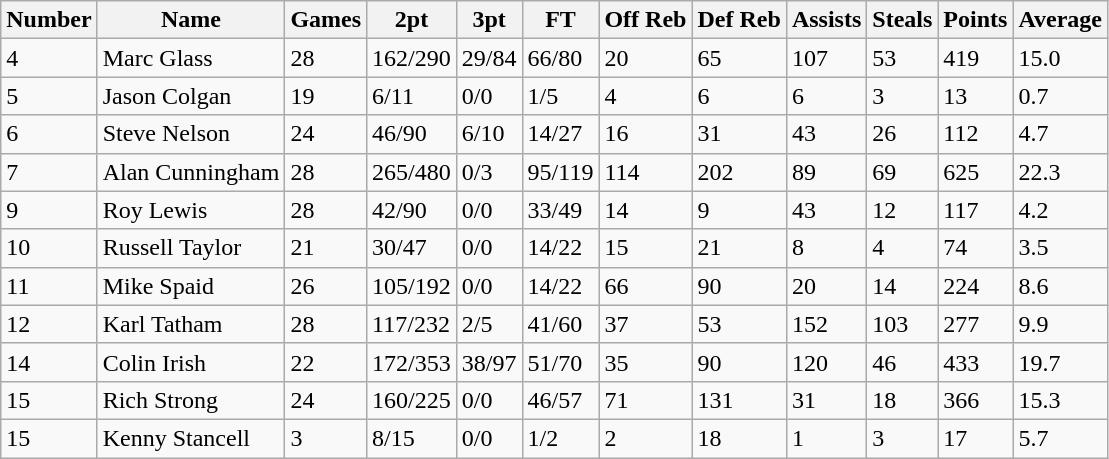<table class="wikitable">
<tr>
<th>Number</th>
<th>Name</th>
<th>Games</th>
<th>2pt</th>
<th>3pt</th>
<th>FT</th>
<th>Off Reb</th>
<th>Def Reb</th>
<th>Assists</th>
<th>Steals</th>
<th>Points</th>
<th>Average</th>
</tr>
<tr>
<td>4</td>
<td>Marc Glass</td>
<td>28</td>
<td>162/290</td>
<td>29/84</td>
<td>66/80</td>
<td>20</td>
<td>65</td>
<td>107</td>
<td>53</td>
<td>419</td>
<td>15.0</td>
</tr>
<tr>
<td>5</td>
<td>Jason Colgan</td>
<td>19</td>
<td>6/11</td>
<td>0/0</td>
<td>1/5</td>
<td>4</td>
<td>6</td>
<td>6</td>
<td>3</td>
<td>13</td>
<td>0.7</td>
</tr>
<tr>
<td>6</td>
<td>Steve Nelson</td>
<td>24</td>
<td>46/90</td>
<td>6/10</td>
<td>14/27</td>
<td>16</td>
<td>31</td>
<td>43</td>
<td>26</td>
<td>112</td>
<td>4.7</td>
</tr>
<tr>
<td>7</td>
<td>Alan Cunningham</td>
<td>28</td>
<td>265/480</td>
<td>0/3</td>
<td>95/119</td>
<td>114</td>
<td>202</td>
<td>89</td>
<td>69</td>
<td>625</td>
<td>22.3</td>
</tr>
<tr>
<td>9</td>
<td>Roy Lewis</td>
<td>28</td>
<td>42/90</td>
<td>0/0</td>
<td>33/49</td>
<td>14</td>
<td>9</td>
<td>43</td>
<td>12</td>
<td>117</td>
<td>4.2</td>
</tr>
<tr>
<td>10</td>
<td>Russell Taylor</td>
<td>21</td>
<td>30/47</td>
<td>0/0</td>
<td>14/22</td>
<td>15</td>
<td>21</td>
<td>8</td>
<td>4</td>
<td>74</td>
<td>3.5</td>
</tr>
<tr>
<td>11</td>
<td>Mike Spaid</td>
<td>26</td>
<td>105/192</td>
<td>0/0</td>
<td>14/22</td>
<td>66</td>
<td>90</td>
<td>20</td>
<td>14</td>
<td>224</td>
<td>8.6</td>
</tr>
<tr>
<td>12</td>
<td>Karl Tatham</td>
<td>28</td>
<td>117/232</td>
<td>2/5</td>
<td>41/60</td>
<td>37</td>
<td>53</td>
<td>152</td>
<td>103</td>
<td>277</td>
<td>9.9</td>
</tr>
<tr>
<td>14</td>
<td>Colin Irish</td>
<td>22</td>
<td>172/353</td>
<td>38/97</td>
<td>51/70</td>
<td>35</td>
<td>90</td>
<td>120</td>
<td>46</td>
<td>433</td>
<td>19.7</td>
</tr>
<tr>
<td>15</td>
<td>Rich Strong</td>
<td>24</td>
<td>160/225</td>
<td>0/0</td>
<td>46/57</td>
<td>71</td>
<td>131</td>
<td>31</td>
<td>18</td>
<td>366</td>
<td>15.3</td>
</tr>
<tr>
<td>15</td>
<td>Kenny Stancell</td>
<td>3</td>
<td>8/15</td>
<td>0/0</td>
<td>1/2</td>
<td>2</td>
<td>18</td>
<td>1</td>
<td>3</td>
<td>17</td>
<td>5.7</td>
</tr>
</table>
